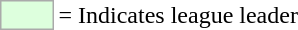<table>
<tr>
<td style="background:#DDFFDD; border:1px solid #aaa; width:2em;"></td>
<td>= Indicates league leader</td>
</tr>
</table>
